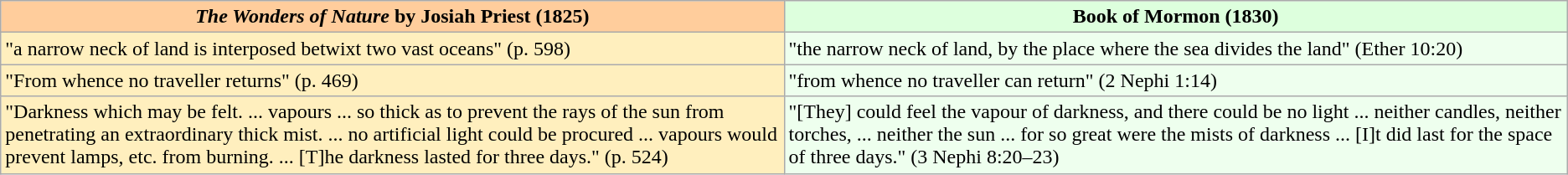<table class="wikitable">
<tr>
<th width="40%" style="background:#ffcd9c;"><em>The Wonders of Nature</em> by Josiah Priest (1825)</th>
<th width="40%" style="background:#ddffdd;">Book of Mormon (1830)</th>
</tr>
<tr valign="top">
<td bgcolor="#ffefbe">"a narrow neck of land is interposed betwixt two vast oceans"  (p. 598)</td>
<td bgcolor="#eeffee">"the narrow neck of land, by the place where the sea divides the land" (Ether 10:20)</td>
</tr>
<tr valign="top">
<td bgcolor="#ffefbe">"From whence no traveller returns" (p. 469)</td>
<td bgcolor="#eeffee">"from whence no traveller can return" (2 Nephi 1:14)</td>
</tr>
<tr valign="top">
<td bgcolor="#ffefbe">"Darkness which may be felt. ... vapours ... so thick as to prevent the rays of the sun from penetrating an extraordinary thick mist. ... no artificial light could be procured ... vapours would prevent lamps, etc. from burning. ... [T]he darkness lasted for three days."  (p. 524)</td>
<td bgcolor="#eeffee">"[They] could feel the vapour of darkness, and there could be no light ... neither candles, neither torches, ... neither the sun ... for so great were the mists of darkness ... [I]t did last for the space of three days." (3 Nephi 8:20–23)</td>
</tr>
</table>
